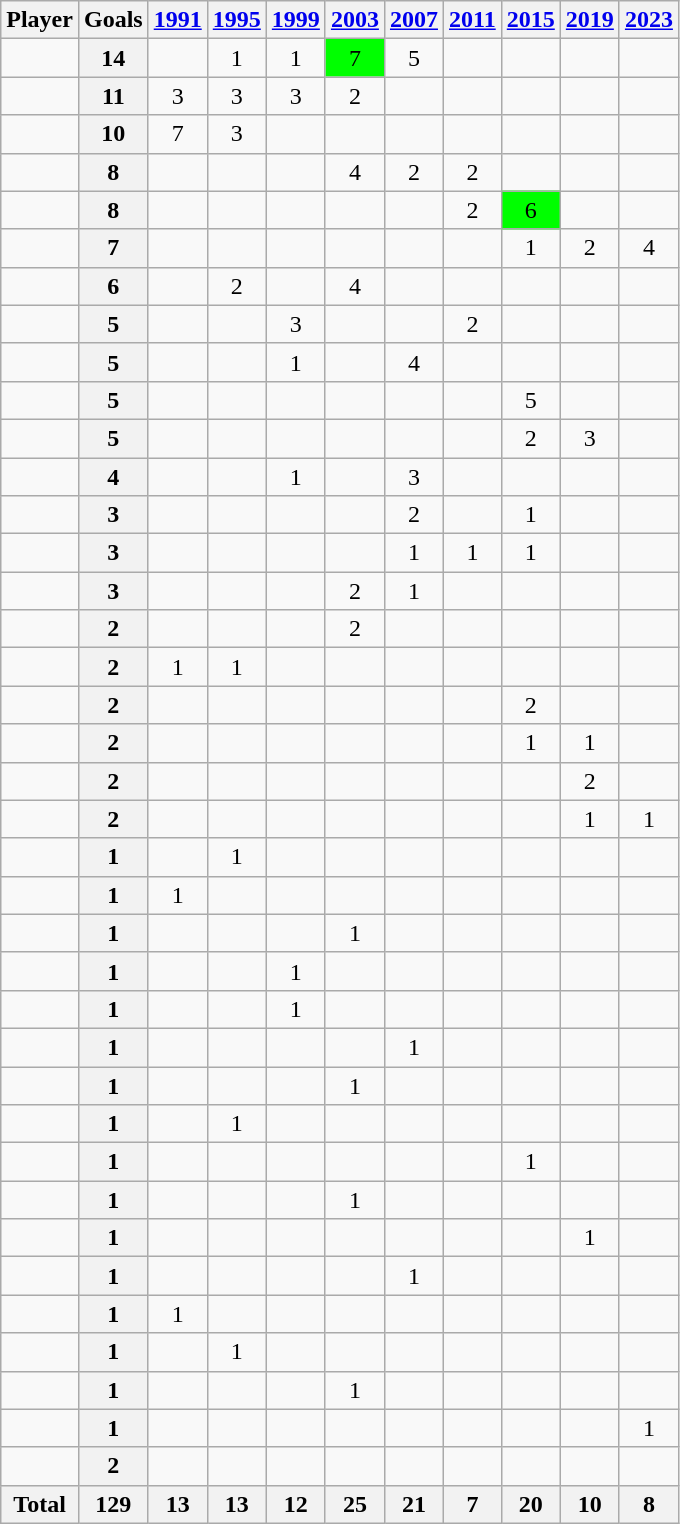<table class="wikitable sortable" style="text-align:center;">
<tr>
<th>Player</th>
<th>Goals</th>
<th><a href='#'>1991</a></th>
<th><a href='#'>1995</a></th>
<th><a href='#'>1999</a></th>
<th><a href='#'>2003</a></th>
<th><a href='#'>2007</a></th>
<th><a href='#'>2011</a></th>
<th><a href='#'>2015</a></th>
<th><a href='#'>2019</a></th>
<th><a href='#'>2023</a></th>
</tr>
<tr>
<td align="left"></td>
<th>14</th>
<td></td>
<td>1</td>
<td>1</td>
<td style="background:#00FF00">7</td>
<td>5</td>
<td></td>
<td></td>
<td></td>
<td></td>
</tr>
<tr>
<td align="left"></td>
<th>11</th>
<td>3</td>
<td>3</td>
<td>3</td>
<td>2</td>
<td></td>
<td></td>
<td></td>
<td></td>
<td></td>
</tr>
<tr>
<td align="left"></td>
<th>10</th>
<td>7</td>
<td>3</td>
<td></td>
<td></td>
<td></td>
<td></td>
<td></td>
<td></td>
<td></td>
</tr>
<tr>
<td align="left"></td>
<th>8</th>
<td></td>
<td></td>
<td></td>
<td>4</td>
<td>2</td>
<td>2</td>
<td></td>
<td></td>
<td></td>
</tr>
<tr>
<td align="left"></td>
<th>8</th>
<td></td>
<td></td>
<td></td>
<td></td>
<td></td>
<td>2</td>
<td style="background:#00FF00">6</td>
<td></td>
<td></td>
</tr>
<tr>
<td align="left"></td>
<th>7</th>
<td></td>
<td></td>
<td></td>
<td></td>
<td></td>
<td></td>
<td>1</td>
<td>2</td>
<td>4</td>
</tr>
<tr>
<td align="left"></td>
<th>6</th>
<td></td>
<td>2</td>
<td></td>
<td>4</td>
<td></td>
<td></td>
<td></td>
<td></td>
<td></td>
</tr>
<tr>
<td align="left"></td>
<th>5</th>
<td></td>
<td></td>
<td>3</td>
<td></td>
<td></td>
<td>2</td>
<td></td>
<td></td>
<td></td>
</tr>
<tr>
<td align="left"></td>
<th>5</th>
<td></td>
<td></td>
<td>1</td>
<td></td>
<td>4</td>
<td></td>
<td></td>
<td></td>
<td></td>
</tr>
<tr>
<td align="left"></td>
<th>5</th>
<td></td>
<td></td>
<td></td>
<td></td>
<td></td>
<td></td>
<td>5</td>
<td></td>
<td></td>
</tr>
<tr>
<td align="left"></td>
<th>5</th>
<td></td>
<td></td>
<td></td>
<td></td>
<td></td>
<td></td>
<td>2</td>
<td>3</td>
<td></td>
</tr>
<tr>
<td align="left"></td>
<th>4</th>
<td></td>
<td></td>
<td>1</td>
<td></td>
<td>3</td>
<td></td>
<td></td>
<td></td>
<td></td>
</tr>
<tr>
<td align="left"></td>
<th>3</th>
<td></td>
<td></td>
<td></td>
<td></td>
<td>2</td>
<td></td>
<td>1</td>
<td></td>
<td></td>
</tr>
<tr>
<td align="left"></td>
<th>3</th>
<td></td>
<td></td>
<td></td>
<td></td>
<td>1</td>
<td>1</td>
<td>1</td>
<td></td>
<td></td>
</tr>
<tr>
<td align="left"></td>
<th>3</th>
<td></td>
<td></td>
<td></td>
<td>2</td>
<td>1</td>
<td></td>
<td></td>
<td></td>
<td></td>
</tr>
<tr>
<td align="left"></td>
<th>2</th>
<td></td>
<td></td>
<td></td>
<td>2</td>
<td></td>
<td></td>
<td></td>
<td></td>
<td></td>
</tr>
<tr>
<td align="left"></td>
<th>2</th>
<td>1</td>
<td>1</td>
<td></td>
<td></td>
<td></td>
<td></td>
<td></td>
<td></td>
<td></td>
</tr>
<tr>
<td align="left"></td>
<th>2</th>
<td></td>
<td></td>
<td></td>
<td></td>
<td></td>
<td></td>
<td>2</td>
<td></td>
<td></td>
</tr>
<tr>
<td align="left"></td>
<th>2</th>
<td></td>
<td></td>
<td></td>
<td></td>
<td></td>
<td></td>
<td>1</td>
<td>1</td>
<td></td>
</tr>
<tr>
<td align="left"></td>
<th>2</th>
<td></td>
<td></td>
<td></td>
<td></td>
<td></td>
<td></td>
<td></td>
<td>2</td>
<td></td>
</tr>
<tr>
<td align="left"></td>
<th>2</th>
<td></td>
<td></td>
<td></td>
<td></td>
<td></td>
<td></td>
<td></td>
<td>1</td>
<td>1</td>
</tr>
<tr>
<td align="left"></td>
<th>1</th>
<td></td>
<td>1</td>
<td></td>
<td></td>
<td></td>
<td></td>
<td></td>
<td></td>
<td></td>
</tr>
<tr>
<td align="left"></td>
<th>1</th>
<td>1</td>
<td></td>
<td></td>
<td></td>
<td></td>
<td></td>
<td></td>
<td></td>
<td></td>
</tr>
<tr>
<td align="left"></td>
<th>1</th>
<td></td>
<td></td>
<td></td>
<td>1</td>
<td></td>
<td></td>
<td></td>
<td></td>
<td></td>
</tr>
<tr>
<td align="left"></td>
<th>1</th>
<td></td>
<td></td>
<td>1</td>
<td></td>
<td></td>
<td></td>
<td></td>
<td></td>
<td></td>
</tr>
<tr>
<td align="left"></td>
<th>1</th>
<td></td>
<td></td>
<td>1</td>
<td></td>
<td></td>
<td></td>
<td></td>
<td></td>
<td></td>
</tr>
<tr>
<td align="left"></td>
<th>1</th>
<td></td>
<td></td>
<td></td>
<td></td>
<td>1</td>
<td></td>
<td></td>
<td></td>
<td></td>
</tr>
<tr>
<td align="left"></td>
<th>1</th>
<td></td>
<td></td>
<td></td>
<td>1</td>
<td></td>
<td></td>
<td></td>
<td></td>
<td></td>
</tr>
<tr>
<td align="left"></td>
<th>1</th>
<td></td>
<td>1</td>
<td></td>
<td></td>
<td></td>
<td></td>
<td></td>
<td></td>
<td></td>
</tr>
<tr>
<td align="left"></td>
<th>1</th>
<td></td>
<td></td>
<td></td>
<td></td>
<td></td>
<td></td>
<td>1</td>
<td></td>
<td></td>
</tr>
<tr>
<td align="left"></td>
<th>1</th>
<td></td>
<td></td>
<td></td>
<td>1</td>
<td></td>
<td></td>
<td></td>
<td></td>
<td></td>
</tr>
<tr>
<td align="left"></td>
<th>1</th>
<td></td>
<td></td>
<td></td>
<td></td>
<td></td>
<td></td>
<td></td>
<td>1</td>
<td></td>
</tr>
<tr>
<td align="left"></td>
<th>1</th>
<td></td>
<td></td>
<td></td>
<td></td>
<td>1</td>
<td></td>
<td></td>
<td></td>
<td></td>
</tr>
<tr>
<td align="left"></td>
<th>1</th>
<td>1</td>
<td></td>
<td></td>
<td></td>
<td></td>
<td></td>
<td></td>
<td></td>
<td></td>
</tr>
<tr>
<td align="left"></td>
<th>1</th>
<td></td>
<td>1</td>
<td></td>
<td></td>
<td></td>
<td></td>
<td></td>
<td></td>
<td></td>
</tr>
<tr>
<td align="left"></td>
<th>1</th>
<td></td>
<td></td>
<td></td>
<td>1</td>
<td></td>
<td></td>
<td></td>
<td></td>
<td></td>
</tr>
<tr>
<td align="left"></td>
<th>1</th>
<td></td>
<td></td>
<td></td>
<td></td>
<td></td>
<td></td>
<td></td>
<td></td>
<td>1</td>
</tr>
<tr>
<td align="left"></td>
<th>2</th>
<td></td>
<td></td>
<td></td>
<td></td>
<td></td>
<td></td>
<td></td>
<td></td>
<td></td>
</tr>
<tr class="sortbottom">
<th>Total</th>
<th>129</th>
<th>13</th>
<th>13</th>
<th>12</th>
<th>25</th>
<th>21</th>
<th>7</th>
<th>20</th>
<th>10</th>
<th>8</th>
</tr>
</table>
